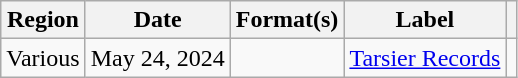<table class="wikitable">
<tr>
<th>Region</th>
<th>Date</th>
<th>Format(s)</th>
<th>Label</th>
<th></th>
</tr>
<tr>
<td>Various</td>
<td>May 24, 2024</td>
<td></td>
<td><a href='#'>Tarsier Records</a></td>
<td></td>
</tr>
</table>
